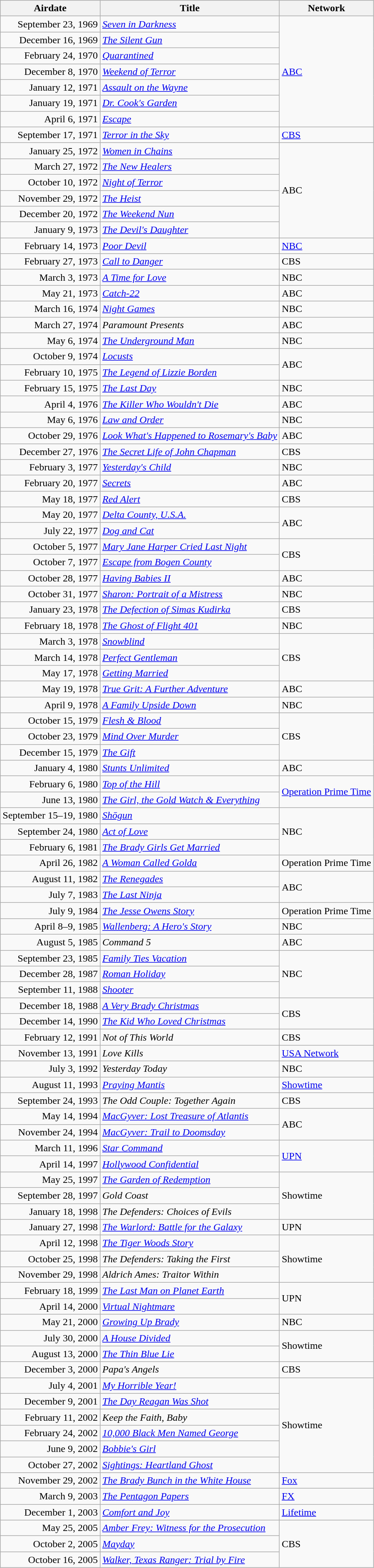<table class="wikitable sortable">
<tr>
<th>Airdate</th>
<th>Title</th>
<th>Network</th>
</tr>
<tr>
<td align="right">September 23, 1969</td>
<td><em><a href='#'>Seven in Darkness</a></em></td>
<td rowspan="7"><a href='#'>ABC</a></td>
</tr>
<tr>
<td align="right">December 16, 1969</td>
<td><em><a href='#'>The Silent Gun</a></em></td>
</tr>
<tr>
<td align="right">February 24, 1970</td>
<td><em><a href='#'>Quarantined</a></em></td>
</tr>
<tr>
<td align="right">December 8, 1970</td>
<td><em><a href='#'>Weekend of Terror</a></em></td>
</tr>
<tr>
<td align="right">January 12, 1971</td>
<td><em><a href='#'>Assault on the Wayne</a></em></td>
</tr>
<tr>
<td align="right">January 19, 1971</td>
<td><em><a href='#'>Dr. Cook's Garden</a></em></td>
</tr>
<tr>
<td align="right">April 6, 1971</td>
<td><em><a href='#'>Escape</a></em></td>
</tr>
<tr>
<td align="right">September 17, 1971</td>
<td><em><a href='#'>Terror in the Sky</a></em></td>
<td><a href='#'>CBS</a></td>
</tr>
<tr>
<td align="right">January 25, 1972</td>
<td><em><a href='#'>Women in Chains</a></em></td>
<td rowspan="6">ABC</td>
</tr>
<tr>
<td align="right">March 27, 1972</td>
<td><em><a href='#'>The New Healers</a></em></td>
</tr>
<tr>
<td align="right">October 10, 1972</td>
<td><em><a href='#'>Night of Terror</a></em></td>
</tr>
<tr>
<td align="right">November 29, 1972</td>
<td><em><a href='#'>The Heist</a></em></td>
</tr>
<tr>
<td align="right">December 20, 1972</td>
<td><em><a href='#'>The Weekend Nun</a></em></td>
</tr>
<tr>
<td align="right">January 9, 1973</td>
<td><em><a href='#'>The Devil's Daughter</a></em></td>
</tr>
<tr>
<td align="right">February 14, 1973</td>
<td><em><a href='#'>Poor Devil</a></em></td>
<td><a href='#'>NBC</a></td>
</tr>
<tr>
<td align="right">February 27, 1973</td>
<td><em><a href='#'>Call to Danger</a></em></td>
<td>CBS</td>
</tr>
<tr>
<td align="right">March 3, 1973</td>
<td><em><a href='#'>A Time for Love</a></em></td>
<td>NBC</td>
</tr>
<tr>
<td align="right">May 21, 1973</td>
<td><em><a href='#'>Catch-22</a></em></td>
<td>ABC</td>
</tr>
<tr>
<td align="right">March 16, 1974</td>
<td><em><a href='#'>Night Games</a></em></td>
<td>NBC</td>
</tr>
<tr>
<td align="right">March 27, 1974</td>
<td><em>Paramount Presents</em></td>
<td>ABC</td>
</tr>
<tr>
<td align="right">May 6, 1974</td>
<td><em><a href='#'>The Underground Man</a></em></td>
<td>NBC</td>
</tr>
<tr>
<td align="right">October 9, 1974</td>
<td><em><a href='#'>Locusts</a></em></td>
<td rowspan="2">ABC</td>
</tr>
<tr>
<td align="right">February 10, 1975</td>
<td><em><a href='#'>The Legend of Lizzie Borden</a></em></td>
</tr>
<tr>
<td align="right">February 15, 1975</td>
<td><em><a href='#'>The Last Day</a></em></td>
<td>NBC</td>
</tr>
<tr>
<td align="right">April 4, 1976</td>
<td><em><a href='#'>The Killer Who Wouldn't Die</a></em></td>
<td>ABC</td>
</tr>
<tr>
<td align="right">May 6, 1976</td>
<td><em><a href='#'>Law and Order</a></em></td>
<td>NBC</td>
</tr>
<tr>
<td align="right">October 29, 1976</td>
<td><em><a href='#'>Look What's Happened to Rosemary's Baby</a></em></td>
<td>ABC</td>
</tr>
<tr>
<td align="right">December 27, 1976</td>
<td><em><a href='#'>The Secret Life of John Chapman</a></em></td>
<td>CBS</td>
</tr>
<tr>
<td align="right">February 3, 1977</td>
<td><em><a href='#'>Yesterday's Child</a></em></td>
<td>NBC</td>
</tr>
<tr>
<td align="right">February 20, 1977</td>
<td><em><a href='#'>Secrets</a></em></td>
<td>ABC</td>
</tr>
<tr>
<td align="right">May 18, 1977</td>
<td><em><a href='#'>Red Alert</a></em></td>
<td>CBS</td>
</tr>
<tr>
<td align="right">May 20, 1977</td>
<td><em><a href='#'>Delta County, U.S.A.</a></em></td>
<td rowspan="2">ABC</td>
</tr>
<tr>
<td align="right">July 22, 1977</td>
<td><em><a href='#'>Dog and Cat</a></em></td>
</tr>
<tr>
<td align="right">October 5, 1977</td>
<td><em><a href='#'>Mary Jane Harper Cried Last Night</a></em></td>
<td rowspan="2">CBS</td>
</tr>
<tr>
<td align="right">October 7, 1977</td>
<td><em><a href='#'>Escape from Bogen County</a></em></td>
</tr>
<tr>
<td align="right">October 28, 1977</td>
<td><em><a href='#'>Having Babies II</a></em></td>
<td>ABC</td>
</tr>
<tr>
<td align="right">October 31, 1977</td>
<td><em><a href='#'>Sharon: Portrait of a Mistress</a></em></td>
<td>NBC</td>
</tr>
<tr>
<td align="right">January 23, 1978</td>
<td><em><a href='#'>The Defection of Simas Kudirka</a></em></td>
<td>CBS</td>
</tr>
<tr>
<td align="right">February 18, 1978</td>
<td><em><a href='#'>The Ghost of Flight 401</a></em></td>
<td>NBC</td>
</tr>
<tr>
<td align="right">March 3, 1978</td>
<td><em><a href='#'>Snowblind</a></em></td>
<td rowspan="3">CBS</td>
</tr>
<tr>
<td align="right">March 14, 1978</td>
<td><em><a href='#'>Perfect Gentleman</a></em></td>
</tr>
<tr>
<td align="right">May 17, 1978</td>
<td><em><a href='#'>Getting Married</a></em></td>
</tr>
<tr>
<td align="right">May 19, 1978</td>
<td><em><a href='#'>True Grit: A Further Adventure</a></em></td>
<td>ABC</td>
</tr>
<tr>
<td align="right">April 9, 1978</td>
<td><em><a href='#'>A Family Upside Down</a></em></td>
<td>NBC</td>
</tr>
<tr>
<td align="right">October 15, 1979</td>
<td><em><a href='#'>Flesh & Blood</a></em></td>
<td rowspan="3">CBS</td>
</tr>
<tr>
<td align="right">October 23, 1979</td>
<td><em><a href='#'>Mind Over Murder</a></em></td>
</tr>
<tr>
<td align="right">December 15, 1979</td>
<td><em><a href='#'>The Gift</a></em></td>
</tr>
<tr>
<td align="right">January 4, 1980</td>
<td><em><a href='#'>Stunts Unlimited</a></em></td>
<td>ABC</td>
</tr>
<tr>
<td align="right">February 6, 1980</td>
<td><em><a href='#'>Top of the Hill</a></em></td>
<td rowspan="2"><a href='#'>Operation Prime Time</a></td>
</tr>
<tr>
<td align="right">June 13, 1980</td>
<td><em><a href='#'>The Girl, the Gold Watch & Everything</a></em></td>
</tr>
<tr>
<td align="right">September 15–19, 1980</td>
<td><em><a href='#'>Shōgun</a></em></td>
<td rowspan="3">NBC</td>
</tr>
<tr>
<td align="right">September 24, 1980</td>
<td><em><a href='#'>Act of Love</a></em></td>
</tr>
<tr>
<td align="right">February 6, 1981</td>
<td><em><a href='#'>The Brady Girls Get Married</a></em></td>
</tr>
<tr>
<td align="right">April 26, 1982</td>
<td><em><a href='#'>A Woman Called Golda</a></em></td>
<td>Operation Prime Time</td>
</tr>
<tr>
<td align="right">August 11, 1982</td>
<td><em><a href='#'>The Renegades</a></em></td>
<td rowspan="2">ABC</td>
</tr>
<tr>
<td align="right">July 7, 1983</td>
<td><em><a href='#'>The Last Ninja</a></em></td>
</tr>
<tr>
<td align="right">July 9, 1984</td>
<td><em><a href='#'>The Jesse Owens Story</a></em></td>
<td>Operation Prime Time</td>
</tr>
<tr>
<td align="right">April 8–9, 1985</td>
<td><em><a href='#'>Wallenberg: A Hero's Story</a></em></td>
<td>NBC</td>
</tr>
<tr>
<td align="right">August 5, 1985</td>
<td><em>Command 5</em></td>
<td>ABC</td>
</tr>
<tr>
<td align="right">September 23, 1985</td>
<td><em><a href='#'>Family Ties Vacation</a></em></td>
<td rowspan="3">NBC</td>
</tr>
<tr>
<td align="right">December 28, 1987</td>
<td><em><a href='#'>Roman Holiday</a></em></td>
</tr>
<tr>
<td align="right">September 11, 1988</td>
<td><em><a href='#'>Shooter</a></em></td>
</tr>
<tr>
<td align="right">December 18, 1988</td>
<td><em><a href='#'>A Very Brady Christmas</a></em></td>
<td rowspan="2">CBS</td>
</tr>
<tr>
<td align="right">December 14, 1990</td>
<td><em><a href='#'>The Kid Who Loved Christmas</a></em></td>
</tr>
<tr>
<td align="right">February 12, 1991</td>
<td><em>Not of This World</em></td>
<td>CBS</td>
</tr>
<tr>
<td align="right">November 13, 1991</td>
<td><em>Love Kills</em></td>
<td><a href='#'>USA Network</a></td>
</tr>
<tr>
<td align="right">July 3, 1992</td>
<td><em>Yesterday Today</em></td>
<td>NBC</td>
</tr>
<tr>
<td align="right">August 11, 1993</td>
<td><em><a href='#'>Praying Mantis</a></em></td>
<td><a href='#'>Showtime</a></td>
</tr>
<tr>
<td align="right">September 24, 1993</td>
<td><em>The Odd Couple: Together Again</em></td>
<td>CBS</td>
</tr>
<tr>
<td align="right">May 14, 1994</td>
<td><em><a href='#'>MacGyver: Lost Treasure of Atlantis</a></em></td>
<td rowspan="2">ABC</td>
</tr>
<tr>
<td align="right">November 24, 1994</td>
<td><em><a href='#'>MacGyver: Trail to Doomsday</a></em></td>
</tr>
<tr>
<td align="right">March 11, 1996</td>
<td><em><a href='#'>Star Command</a></em></td>
<td rowspan="2"><a href='#'>UPN</a></td>
</tr>
<tr>
<td align="right">April 14, 1997</td>
<td><em><a href='#'>Hollywood Confidential</a></em></td>
</tr>
<tr>
<td align="right">May 25, 1997</td>
<td><em><a href='#'>The Garden of Redemption</a></em></td>
<td rowspan="3">Showtime</td>
</tr>
<tr>
<td align="right">September 28, 1997</td>
<td><em>Gold Coast</em></td>
</tr>
<tr>
<td align="right">January 18, 1998</td>
<td><em>The Defenders: Choices of Evils</em></td>
</tr>
<tr>
<td align="right">January 27, 1998</td>
<td><em><a href='#'>The Warlord: Battle for the Galaxy</a></em></td>
<td>UPN</td>
</tr>
<tr>
<td align="right">April 12, 1998</td>
<td><em><a href='#'>The Tiger Woods Story</a></em></td>
<td rowspan="3">Showtime</td>
</tr>
<tr>
<td align="right">October 25, 1998</td>
<td><em>The Defenders: Taking the First</em></td>
</tr>
<tr>
<td align="right">November 29, 1998</td>
<td><em>Aldrich Ames: Traitor Within</em></td>
</tr>
<tr>
<td align="right">February 18, 1999</td>
<td><em><a href='#'>The Last Man on Planet Earth</a></em></td>
<td rowspan="2">UPN</td>
</tr>
<tr>
<td align="right">April 14, 2000</td>
<td><em><a href='#'>Virtual Nightmare</a></em></td>
</tr>
<tr>
<td align="right">May 21, 2000</td>
<td><em><a href='#'>Growing Up Brady</a></em></td>
<td>NBC</td>
</tr>
<tr>
<td align="right">July 30, 2000</td>
<td><em><a href='#'>A House Divided</a></em></td>
<td rowspan="2">Showtime</td>
</tr>
<tr>
<td align="right">August 13, 2000</td>
<td><em><a href='#'>The Thin Blue Lie</a></em></td>
</tr>
<tr>
<td align="right">December 3, 2000</td>
<td><em>Papa's Angels</em></td>
<td>CBS</td>
</tr>
<tr>
<td align="right">July 4, 2001</td>
<td><em><a href='#'>My Horrible Year!</a></em></td>
<td rowspan="6">Showtime</td>
</tr>
<tr>
<td align="right">December 9, 2001</td>
<td><em><a href='#'>The Day Reagan Was Shot</a></em></td>
</tr>
<tr>
<td align="right">February 11, 2002</td>
<td><em>Keep the Faith, Baby</em></td>
</tr>
<tr>
<td align="right">February 24, 2002</td>
<td><em><a href='#'>10,000 Black Men Named George</a></em></td>
</tr>
<tr>
<td align="right">June 9, 2002</td>
<td><em><a href='#'>Bobbie's Girl</a></em></td>
</tr>
<tr>
<td align="right">October 27, 2002</td>
<td><em><a href='#'>Sightings: Heartland Ghost</a></em></td>
</tr>
<tr>
<td align="right">November 29, 2002</td>
<td><em><a href='#'>The Brady Bunch in the White House</a></em></td>
<td><a href='#'>Fox</a></td>
</tr>
<tr>
<td align="right">March 9, 2003</td>
<td><em><a href='#'>The Pentagon Papers</a></em></td>
<td><a href='#'>FX</a></td>
</tr>
<tr>
<td align="right">December 1, 2003</td>
<td><em><a href='#'>Comfort and Joy</a></em></td>
<td><a href='#'>Lifetime</a></td>
</tr>
<tr>
<td align="right">May 25, 2005</td>
<td><em><a href='#'>Amber Frey: Witness for the Prosecution</a></em></td>
<td rowspan="3">CBS</td>
</tr>
<tr>
<td align="right">October 2, 2005</td>
<td><em><a href='#'>Mayday</a></em></td>
</tr>
<tr>
<td align="right">October 16, 2005</td>
<td><em><a href='#'>Walker, Texas Ranger: Trial by Fire</a></em></td>
</tr>
</table>
